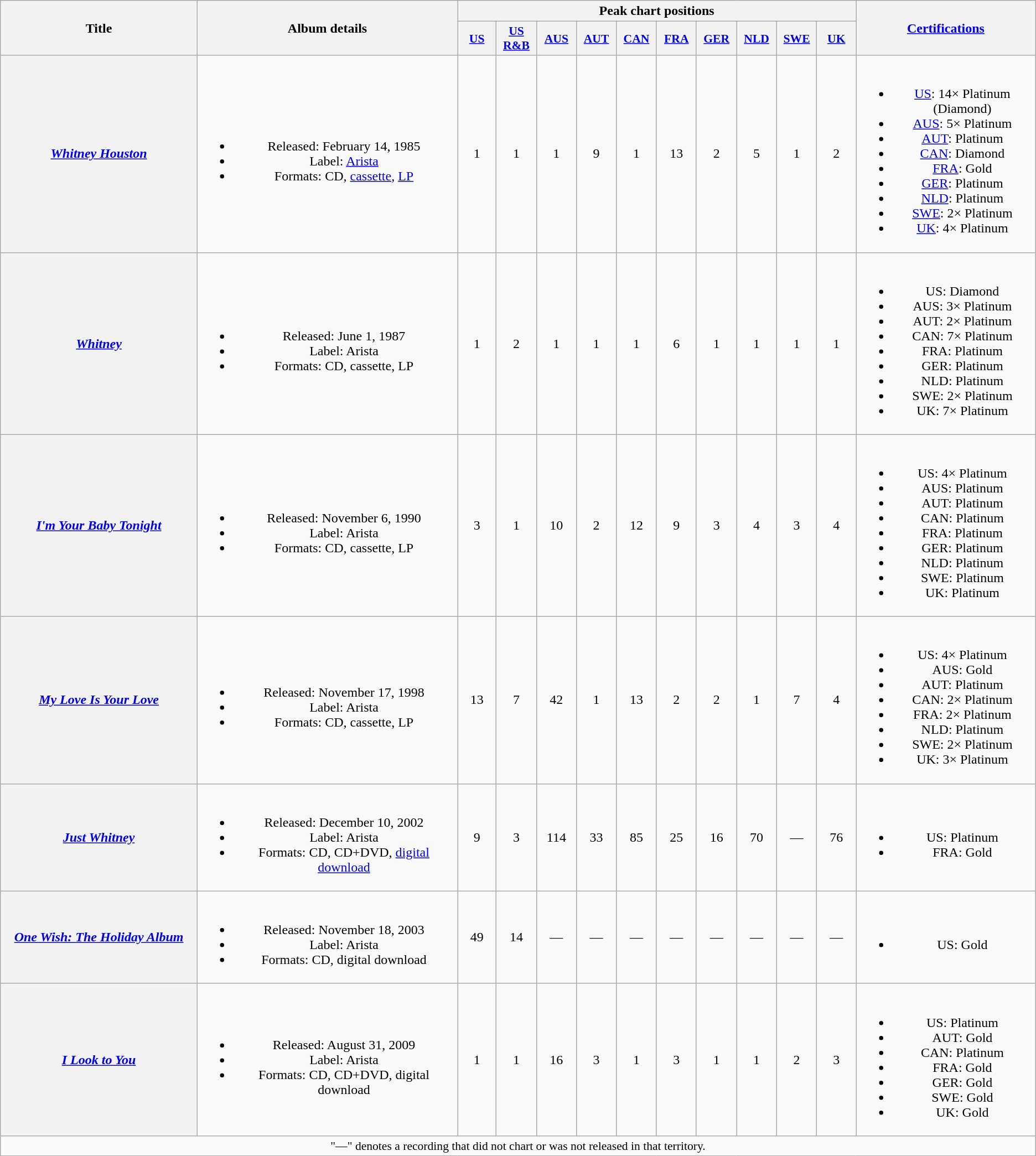<table class="wikitable plainrowheaders" style="text-align:center;">
<tr>
<th scope="col" rowspan="2" style="width:16em;">Title</th>
<th scope="col" rowspan="2" style="width:21em;">Album details</th>
<th scope="col" colspan="10">Peak chart positions</th>
<th scope="col" rowspan="2" style="width:14em;"><a href='#'>Certifications</a></th>
</tr>
<tr>
<th scope="col" style="width:3em;font-size:90%;"><a href='#'>US</a><br></th>
<th scope="col" style="width:3em;font-size:90%;"><a href='#'>US R&B</a><br></th>
<th scope="col" style="width:3em;font-size:90%;"><a href='#'>AUS</a><br></th>
<th scope="col" style="width:3em;font-size:90%;"><a href='#'>AUT</a><br></th>
<th scope="col" style="width:3em;font-size:90%;"><a href='#'>CAN</a><br></th>
<th scope="col" style="width:3em;font-size:90%;"><a href='#'>FRA</a><br></th>
<th scope="col" style="width:3em;font-size:90%;"><a href='#'>GER</a><br></th>
<th scope="col" style="width:3em;font-size:90%;"><a href='#'>NLD</a><br></th>
<th scope="col" style="width:3em;font-size:90%;"><a href='#'>SWE</a><br></th>
<th scope="col" style="width:3em;font-size:90%;"><a href='#'>UK</a><br></th>
</tr>
<tr>
<th scope="row"><em><a href='#'>Whitney Houston</a></em></th>
<td><br><ul><li>Released: February 14, 1985</li><li>Label: <a href='#'>Arista</a></li><li>Formats: CD, <a href='#'>cassette</a>, <a href='#'>LP</a></li></ul></td>
<td>1</td>
<td>1</td>
<td>1</td>
<td>9</td>
<td>1</td>
<td>13</td>
<td>2</td>
<td>5</td>
<td>1</td>
<td>2</td>
<td><br><ul><li><a href='#'>US</a>: 14× Platinum (Diamond)</li><li><a href='#'>AUS</a>: 5× Platinum</li><li><a href='#'>AUT</a>: Platinum</li><li><a href='#'>CAN</a>: Diamond</li><li><a href='#'>FRA</a>: Gold</li><li><a href='#'>GER</a>: Platinum</li><li><a href='#'>NLD</a>: Platinum</li><li><a href='#'>SWE</a>: 2× Platinum</li><li><a href='#'>UK</a>: 4× Platinum</li></ul></td>
</tr>
<tr>
<th scope="row"><em><a href='#'>Whitney</a></em></th>
<td><br><ul><li>Released: June 1, 1987</li><li>Label: Arista</li><li>Formats: CD, cassette, LP</li></ul></td>
<td>1</td>
<td>2</td>
<td>1</td>
<td>1</td>
<td>1</td>
<td>6</td>
<td>1</td>
<td>1</td>
<td>1</td>
<td>1</td>
<td><br><ul><li>US: Diamond</li><li>AUS: 3× Platinum</li><li>AUT: 2× Platinum</li><li>CAN: 7× Platinum</li><li>FRA: Platinum</li><li>GER: Platinum</li><li>NLD: Platinum</li><li>SWE: 2× Platinum</li><li>UK: 7× Platinum</li></ul></td>
</tr>
<tr>
<th scope="row"><em><a href='#'>I'm Your Baby Tonight</a></em></th>
<td><br><ul><li>Released: November 6, 1990</li><li>Label: Arista</li><li>Formats: CD, cassette, LP</li></ul></td>
<td>3</td>
<td>1</td>
<td>10</td>
<td>2</td>
<td>12</td>
<td>9</td>
<td>3</td>
<td>4</td>
<td>3</td>
<td>4</td>
<td><br><ul><li>US: 4× Platinum</li><li>AUS: Platinum</li><li>AUT: Platinum</li><li>CAN: Platinum</li><li>FRA: Platinum</li><li>GER: Platinum</li><li>NLD: Platinum</li><li>SWE: Platinum</li><li>UK: Platinum</li></ul></td>
</tr>
<tr>
<th scope="row"><em><a href='#'>My Love Is Your Love</a></em></th>
<td><br><ul><li>Released: November 17, 1998</li><li>Label: Arista</li><li>Formats: CD, cassette, LP</li></ul></td>
<td>13</td>
<td>7</td>
<td>42</td>
<td>1</td>
<td>13</td>
<td>2</td>
<td>2</td>
<td>1</td>
<td>7</td>
<td>4</td>
<td><br><ul><li>US: 4× Platinum</li><li>AUS: Gold</li><li>AUT: Platinum</li><li>CAN: 2× Platinum</li><li>FRA: 2× Platinum</li><li>NLD: Platinum</li><li>SWE: 2× Platinum</li><li>UK: 3× Platinum</li></ul></td>
</tr>
<tr>
<th scope="row"><em><a href='#'>Just Whitney</a></em></th>
<td><br><ul><li>Released: December 10, 2002</li><li>Label: Arista</li><li>Formats: CD, CD+DVD, <a href='#'>digital<br>download</a></li></ul></td>
<td>9</td>
<td>3</td>
<td>114</td>
<td>33</td>
<td>85</td>
<td>25</td>
<td>16</td>
<td>70</td>
<td>―</td>
<td>76</td>
<td><br><ul><li>US: Platinum</li><li>FRA: Gold</li></ul></td>
</tr>
<tr>
<th scope="row"><em><a href='#'>One Wish: The Holiday Album</a></em></th>
<td><br><ul><li>Released: November 18, 2003</li><li>Label: Arista</li><li>Formats: CD, digital download</li></ul></td>
<td>49</td>
<td>14</td>
<td>—</td>
<td>—</td>
<td>—</td>
<td>—</td>
<td>—</td>
<td>—</td>
<td>—</td>
<td>―</td>
<td><br><ul><li>US: Gold</li></ul></td>
</tr>
<tr>
<th scope="row"><em><a href='#'>I Look to You</a></em></th>
<td><br><ul><li>Released: August 31, 2009</li><li>Label: Arista</li><li>Formats: CD, CD+DVD, digital<br>download</li></ul></td>
<td>1</td>
<td>1</td>
<td>16</td>
<td>3</td>
<td>1</td>
<td>3</td>
<td>1</td>
<td>1</td>
<td>2</td>
<td>3</td>
<td><br><ul><li>US: Platinum</li><li>AUT: Gold</li><li>CAN: Platinum</li><li>FRA: Gold</li><li>GER: Gold</li><li>SWE: Gold</li><li>UK: Gold</li></ul></td>
</tr>
<tr>
<td colspan="14" style="font-size:90%">"—" denotes a recording that did not chart or was not released in that territory.</td>
</tr>
</table>
